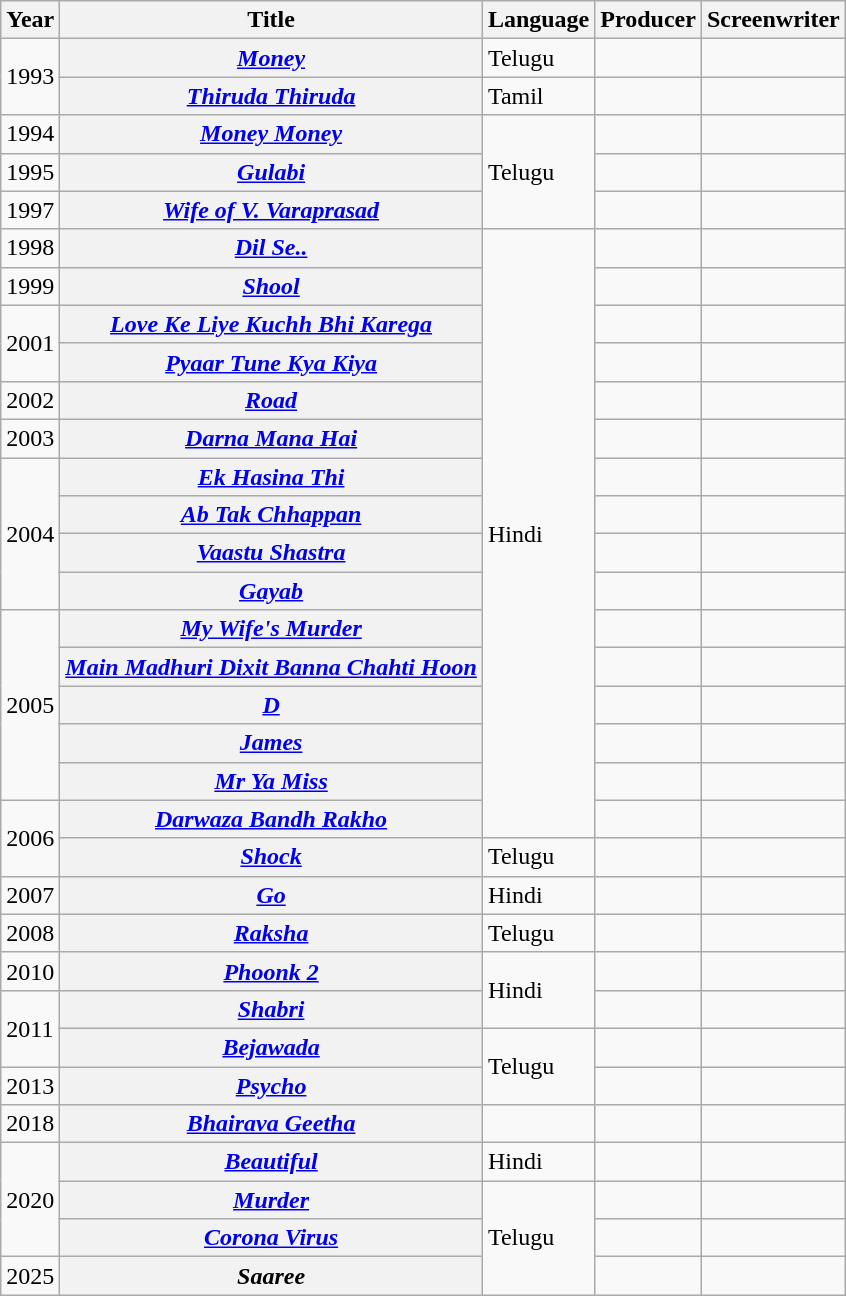<table class="wikitable plainrowheaders">
<tr>
<th scope="col">Year</th>
<th scope="col">Title</th>
<th scope="col">Language</th>
<th scope="col">Producer</th>
<th scope="col">Screenwriter</th>
</tr>
<tr>
<td rowspan=2>1993</td>
<th scope=row><em><a href='#'>Money</a></em></th>
<td>Telugu</td>
<td></td>
<td></td>
</tr>
<tr>
<th scope=row><em><a href='#'>Thiruda Thiruda</a></em></th>
<td>Tamil</td>
<td></td>
<td></td>
</tr>
<tr>
<td>1994</td>
<th scope=row><em><a href='#'>Money Money</a></em></th>
<td rowspan=3>Telugu</td>
<td></td>
<td></td>
</tr>
<tr>
<td>1995</td>
<th scope=row><em><a href='#'>Gulabi</a></em></th>
<td></td>
<td></td>
</tr>
<tr>
<td>1997</td>
<th scope=row><em><a href='#'>Wife of V. Varaprasad</a></em></th>
<td></td>
<td></td>
</tr>
<tr>
<td>1998</td>
<th scope=row><em><a href='#'>Dil Se..</a></em></th>
<td rowspan=16>Hindi</td>
<td></td>
<td></td>
</tr>
<tr>
<td>1999</td>
<th scope=row><em><a href='#'>Shool</a></em></th>
<td></td>
<td></td>
</tr>
<tr>
<td rowspan="2">2001</td>
<th scope=row><em><a href='#'>Love Ke Liye Kuchh Bhi Karega</a></em></th>
<td></td>
<td></td>
</tr>
<tr>
<th scope=row><em><a href='#'>Pyaar Tune Kya Kiya</a></em></th>
<td></td>
<td></td>
</tr>
<tr>
<td>2002</td>
<th scope=row><em><a href='#'>Road</a></em></th>
<td></td>
<td></td>
</tr>
<tr>
<td>2003</td>
<th scope=row><em><a href='#'>Darna Mana Hai</a></em></th>
<td></td>
<td></td>
</tr>
<tr>
<td rowspan="4">2004</td>
<th scope=row><em><a href='#'>Ek Hasina Thi</a></em></th>
<td></td>
<td></td>
</tr>
<tr>
<th scope=row><em><a href='#'>Ab Tak Chhappan</a></em></th>
<td></td>
<td></td>
</tr>
<tr>
<th scope=row><em><a href='#'>Vaastu Shastra</a></em></th>
<td></td>
<td></td>
</tr>
<tr>
<th scope=row><em><a href='#'>Gayab</a></em></th>
<td></td>
<td></td>
</tr>
<tr>
<td rowspan=5>2005</td>
<th scope=row><em><a href='#'>My Wife's Murder</a></em></th>
<td></td>
<td></td>
</tr>
<tr>
<th scope=row><em><a href='#'>Main Madhuri Dixit Banna Chahti Hoon</a></em></th>
<td></td>
<td></td>
</tr>
<tr>
<th scope=row><em><a href='#'>D</a></em></th>
<td></td>
<td></td>
</tr>
<tr>
<th scope=row><em><a href='#'>James</a></em></th>
<td></td>
<td></td>
</tr>
<tr>
<th scope=row><em><a href='#'>Mr Ya Miss</a></em></th>
<td></td>
<td></td>
</tr>
<tr>
<td rowspan="2">2006</td>
<th scope=row><em><a href='#'>Darwaza Bandh Rakho</a></em></th>
<td></td>
<td></td>
</tr>
<tr>
<th scope=row><em><a href='#'>Shock</a></em></th>
<td>Telugu</td>
<td></td>
<td></td>
</tr>
<tr>
<td>2007</td>
<th scope=row><em><a href='#'>Go</a></em></th>
<td>Hindi</td>
<td></td>
<td></td>
</tr>
<tr>
<td>2008</td>
<th scope=row><em><a href='#'>Raksha</a></em></th>
<td>Telugu</td>
<td></td>
<td></td>
</tr>
<tr>
<td>2010</td>
<th scope=row><em><a href='#'>Phoonk 2</a></em></th>
<td rowspan=2>Hindi</td>
<td></td>
<td></td>
</tr>
<tr>
<td rowspan=2>2011</td>
<th scope=row><em><a href='#'>Shabri</a></em></th>
<td></td>
<td></td>
</tr>
<tr>
<th scope=row><em><a href='#'>Bejawada</a></em></th>
<td rowspan=2>Telugu</td>
<td></td>
<td></td>
</tr>
<tr>
<td>2013</td>
<th scope=row><em><a href='#'>Psycho</a></em></th>
<td></td>
<td></td>
</tr>
<tr>
<td>2018</td>
<th scope=row><em><a href='#'>Bhairava Geetha</a></em></th>
<td></td>
<td></td>
<td></td>
</tr>
<tr>
<td rowspan="3">2020</td>
<th scope=row><em><a href='#'>Beautiful</a></em></th>
<td>Hindi</td>
<td></td>
<td></td>
</tr>
<tr>
<th scope=row><em><a href='#'>Murder</a></em></th>
<td rowspan="3">Telugu</td>
<td></td>
<td></td>
</tr>
<tr>
<th scope=row><em><a href='#'>Corona Virus</a></em></th>
<td></td>
<td></td>
</tr>
<tr>
<td>2025</td>
<th scope=row><em>Saaree</em></th>
<td></td>
<td></td>
</tr>
</table>
